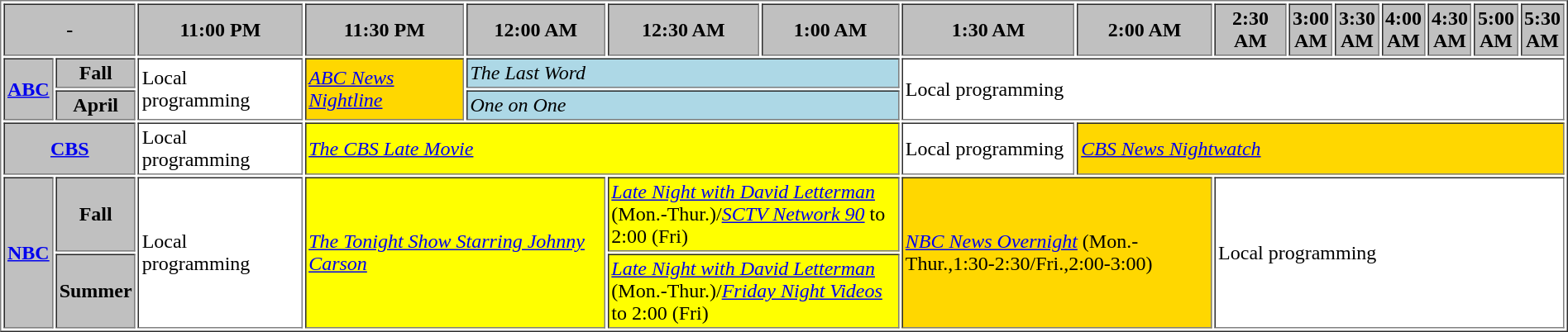<table border="1" cellpadding="2">
<tr>
<th bgcolor="#C0C0C0" colspan=2>-</th>
<th width="13%" bgcolor="#C0C0C0">11:00 PM</th>
<th width="14%" bgcolor="#C0C0C0">11:30 PM</th>
<th width="13%" bgcolor="#C0C0C0">12:00 AM</th>
<th width="14%" bgcolor="#C0C0C0">12:30 AM</th>
<th width="13%" bgcolor="#C0C0C0">1:00 AM</th>
<th width="14%" bgcolor="#C0C0C0">1:30 AM</th>
<th width="13%" bgcolor="#C0C0C0">2:00 AM</th>
<th width="14%" bgcolor="#C0C0C0">2:30 AM</th>
<th width="13%" bgcolor="#C0C0C0">3:00 AM</th>
<th width="14%" bgcolor="#C0C0C0">3:30 AM</th>
<th width="13%" bgcolor="#C0C0C0">4:00 AM</th>
<th width="14%" bgcolor="#C0C0C0">4:30 AM</th>
<th width="13%" bgcolor="#C0C0C0">5:00 AM</th>
<th width="14%" bgcolor="#C0C0C0">5:30 AM</th>
</tr>
<tr>
<th bgcolor="#C0C0C0" rowspan=2><a href='#'>ABC</a></th>
<th bgcolor=#C0C0C0>Fall</th>
<td bgcolor="white" rowspan=2>Local programming</td>
<td bgcolor="gold" rowspan=2><em><a href='#'>ABC News Nightline</a></em></td>
<td bgcolor="lightblue" colspan="3"><em>The Last Word</em></td>
<td bgcolor="white" colspan="9" rowspan=2>Local programming</td>
</tr>
<tr>
<th bgcolor=#C0C0C0>April</th>
<td bgcolor="lightblue" colspan="3"><em>One on One</em></td>
</tr>
<tr>
<th bgcolor="#C0C0C0" colspan=2><a href='#'>CBS</a></th>
<td bgcolor="white">Local programming</td>
<td bgcolor="yellow" colspan="4"><em><a href='#'>The CBS Late Movie</a></em></td>
<td bgcolor="white">Local programming</td>
<td bgcolor="gold" colspan="8"><em><a href='#'>CBS News Nightwatch</a></em></td>
</tr>
<tr>
<th bgcolor="#C0C0C0" rowspan=2><a href='#'>NBC</a></th>
<th bgcolor=#C0C0C0>Fall</th>
<td bgcolor="white" rowspan=2>Local programming</td>
<td bgcolor="yellow" colspan="2" rowspan=2><em><a href='#'>The Tonight Show Starring Johnny Carson</a></em></td>
<td bgcolor="yellow" colspan="2"><em><a href='#'>Late Night with David Letterman</a></em> (Mon.-Thur.)/<em><a href='#'>SCTV Network 90</a></em> to 2:00 (Fri)</td>
<td bgcolor="gold" colspan="2" rowspan=2><em><a href='#'>NBC News Overnight</a></em> (Mon.-Thur.,1:30-2:30/Fri.,2:00-3:00)</td>
<td bgcolor="white" colspan="7" rowspan=2>Local programming</td>
</tr>
<tr>
<th bgcolor=#C0C0C0>Summer</th>
<td bgcolor="yellow" colspan="2"><em><a href='#'>Late Night with David Letterman</a></em> (Mon.-Thur.)/<em><a href='#'>Friday Night Videos</a></em> to 2:00 (Fri)</td>
</tr>
</table>
